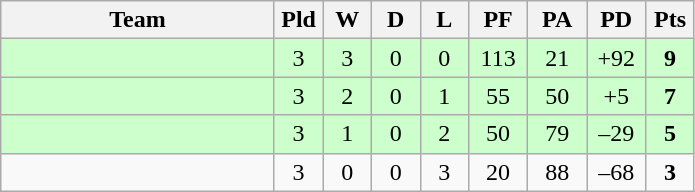<table class="wikitable" style="text-align:center;">
<tr>
<th width=175>Team</th>
<th width=25 abbr="Played">Pld</th>
<th width=25 abbr="Won">W</th>
<th width=25 abbr="Drawn">D</th>
<th width=25 abbr="Lost">L</th>
<th width=32 abbr="Points for">PF</th>
<th width=32 abbr="Points against">PA</th>
<th width=32 abbr="Points difference">PD</th>
<th width=25 abbr="Points">Pts</th>
</tr>
<tr bgcolor=ccffcc>
<td align=left></td>
<td>3</td>
<td>3</td>
<td>0</td>
<td>0</td>
<td>113</td>
<td>21</td>
<td>+92</td>
<td><strong>9</strong></td>
</tr>
<tr bgcolor=ccffcc>
<td align=left></td>
<td>3</td>
<td>2</td>
<td>0</td>
<td>1</td>
<td>55</td>
<td>50</td>
<td>+5</td>
<td><strong>7</strong></td>
</tr>
<tr bgcolor=ccffcc>
<td align=left></td>
<td>3</td>
<td>1</td>
<td>0</td>
<td>2</td>
<td>50</td>
<td>79</td>
<td>–29</td>
<td><strong>5</strong></td>
</tr>
<tr>
<td align=left></td>
<td>3</td>
<td>0</td>
<td>0</td>
<td>3</td>
<td>20</td>
<td>88</td>
<td>–68</td>
<td><strong>3</strong></td>
</tr>
</table>
